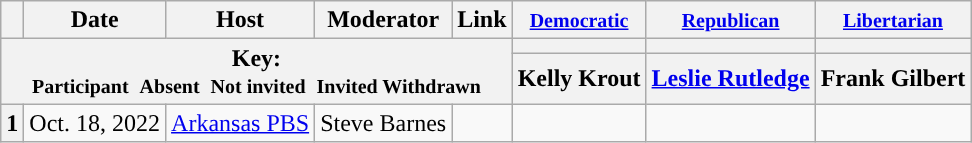<table class="wikitable" style="text-align:center;">
<tr>
<th scope="col"></th>
<th scope="col">Date</th>
<th scope="col">Host</th>
<th scope="col">Moderator</th>
<th scope="col">Link</th>
<th scope="col"><small><a href='#'>Democratic</a></small></th>
<th scope="col"><small><a href='#'>Republican</a></small></th>
<th scope="col"><small><a href='#'>Libertarian</a></small></th>
</tr>
<tr>
<th colspan="5" rowspan="2">Key:<br> <small>Participant </small>  <small>Absent </small>  <small>Not invited </small>  <small>Invited  Withdrawn</small></th>
<th scope="col" style="background:"></th>
<th scope="col" style="background:"></th>
<th scope="col" style="background:"></th>
</tr>
<tr>
<th scope="col">Kelly Krout</th>
<th scope="col"><a href='#'>Leslie Rutledge</a></th>
<th scope="col">Frank Gilbert</th>
</tr>
<tr>
<th>1</th>
<td style="white-space:nowrap;">Oct. 18, 2022</td>
<td style="white-space:nowrap;"><a href='#'>Arkansas PBS</a></td>
<td style="white-space:nowrap;">Steve Barnes</td>
<td style="white-space:nowrap;"></td>
<td></td>
<td></td>
<td></td>
</tr>
</table>
